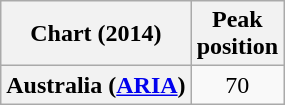<table class="wikitable plainrowheaders" style="text-align:center">
<tr>
<th scope="col">Chart (2014)</th>
<th scope="col">Peak<br>position</th>
</tr>
<tr>
<th scope="row">Australia (<a href='#'>ARIA</a>)</th>
<td>70</td>
</tr>
</table>
